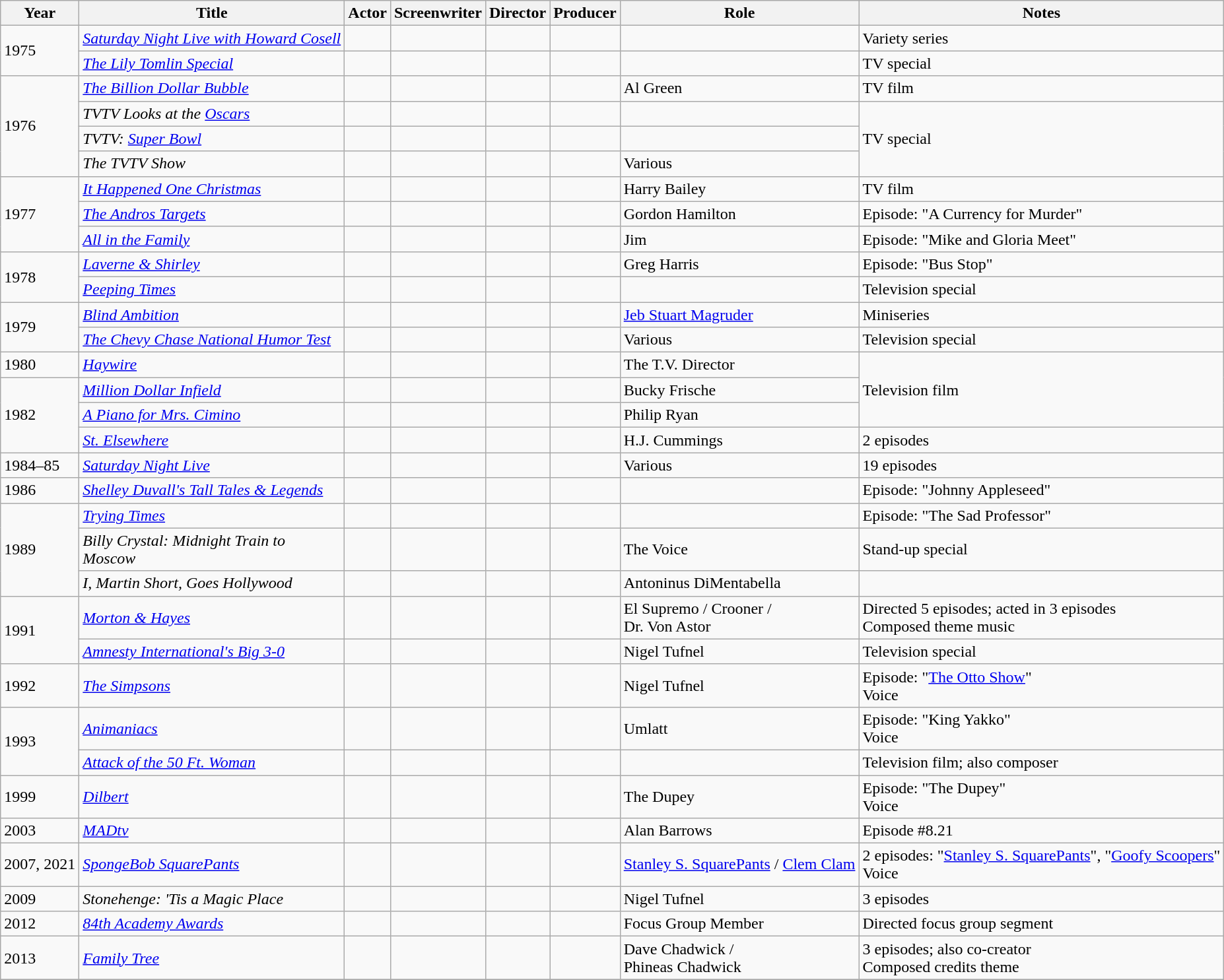<table class="wikitable sortable">
<tr>
<th>Year</th>
<th>Title</th>
<th>Actor</th>
<th>Screenwriter</th>
<th>Director</th>
<th>Producer</th>
<th>Role</th>
<th>Notes</th>
</tr>
<tr>
<td rowspan="2">1975</td>
<td><em><a href='#'>Saturday Night Live with Howard Cosell</a></em></td>
<td></td>
<td></td>
<td></td>
<td></td>
<td></td>
<td>Variety series</td>
</tr>
<tr>
<td><em><a href='#'>The Lily Tomlin Special</a></em></td>
<td></td>
<td></td>
<td></td>
<td></td>
<td></td>
<td>TV special</td>
</tr>
<tr>
<td rowspan="4">1976</td>
<td><em><a href='#'>The Billion Dollar Bubble</a></em></td>
<td></td>
<td></td>
<td></td>
<td></td>
<td>Al Green</td>
<td>TV film</td>
</tr>
<tr>
<td><em>TVTV Looks at the <a href='#'>Oscars</a></em></td>
<td></td>
<td></td>
<td></td>
<td></td>
<td></td>
<td rowspan="3">TV special</td>
</tr>
<tr>
<td><em>TVTV: <a href='#'>Super Bowl</a></em></td>
<td></td>
<td></td>
<td></td>
<td></td>
<td></td>
</tr>
<tr>
<td><em>The TVTV Show</em></td>
<td></td>
<td></td>
<td></td>
<td></td>
<td>Various</td>
</tr>
<tr>
<td rowspan="3">1977</td>
<td><em><a href='#'>It Happened One Christmas</a></em></td>
<td></td>
<td></td>
<td></td>
<td></td>
<td>Harry Bailey</td>
<td>TV film</td>
</tr>
<tr>
<td><em><a href='#'>The Andros Targets</a></em></td>
<td></td>
<td></td>
<td></td>
<td></td>
<td>Gordon Hamilton</td>
<td>Episode: "A Currency for Murder"</td>
</tr>
<tr>
<td><em><a href='#'>All in the Family</a></em></td>
<td></td>
<td></td>
<td></td>
<td></td>
<td>Jim</td>
<td>Episode: "Mike and Gloria Meet"</td>
</tr>
<tr>
<td rowspan="2">1978</td>
<td><em><a href='#'>Laverne & Shirley</a></em></td>
<td></td>
<td></td>
<td></td>
<td></td>
<td>Greg Harris</td>
<td>Episode: "Bus Stop"</td>
</tr>
<tr>
<td><em><a href='#'>Peeping Times</a></em></td>
<td></td>
<td></td>
<td></td>
<td></td>
<td></td>
<td>Television special</td>
</tr>
<tr>
<td rowspan="2">1979</td>
<td><em><a href='#'>Blind Ambition</a></em></td>
<td></td>
<td></td>
<td></td>
<td></td>
<td><a href='#'>Jeb Stuart Magruder</a></td>
<td>Miniseries</td>
</tr>
<tr>
<td><em><a href='#'>The Chevy Chase National Humor Test</a></em></td>
<td></td>
<td></td>
<td></td>
<td></td>
<td>Various</td>
<td>Television special</td>
</tr>
<tr>
<td>1980</td>
<td><em><a href='#'>Haywire</a></em></td>
<td></td>
<td></td>
<td></td>
<td></td>
<td>The T.V. Director</td>
<td rowspan="3">Television film</td>
</tr>
<tr>
<td rowspan="3">1982</td>
<td><em><a href='#'>Million Dollar Infield</a></em></td>
<td></td>
<td></td>
<td></td>
<td></td>
<td>Bucky Frische</td>
</tr>
<tr>
<td><em><a href='#'>A Piano for Mrs. Cimino</a></em></td>
<td></td>
<td></td>
<td></td>
<td></td>
<td>Philip Ryan</td>
</tr>
<tr>
<td><em><a href='#'>St. Elsewhere</a></em></td>
<td></td>
<td></td>
<td></td>
<td></td>
<td>H.J. Cummings</td>
<td>2 episodes</td>
</tr>
<tr>
<td>1984–85</td>
<td><em><a href='#'>Saturday Night Live</a></em></td>
<td></td>
<td></td>
<td></td>
<td></td>
<td>Various</td>
<td>19 episodes</td>
</tr>
<tr>
<td>1986</td>
<td><em><a href='#'>Shelley Duvall's Tall Tales & Legends</a></em></td>
<td></td>
<td></td>
<td></td>
<td></td>
<td></td>
<td>Episode: "Johnny Appleseed"</td>
</tr>
<tr>
<td rowspan="3">1989</td>
<td><em><a href='#'>Trying Times</a></em></td>
<td></td>
<td></td>
<td></td>
<td></td>
<td></td>
<td>Episode: "The Sad Professor"</td>
</tr>
<tr>
<td><em>Billy Crystal: Midnight Train to<br>Moscow</em></td>
<td></td>
<td></td>
<td></td>
<td></td>
<td>The Voice</td>
<td>Stand-up special</td>
</tr>
<tr>
<td><em>I, Martin Short, Goes Hollywood</em></td>
<td></td>
<td></td>
<td></td>
<td></td>
<td>Antoninus DiMentabella</td>
<td></td>
</tr>
<tr>
<td rowspan="2">1991</td>
<td><em><a href='#'>Morton & Hayes</a></em></td>
<td></td>
<td></td>
<td></td>
<td></td>
<td>El Supremo / Crooner /<br>Dr. Von Astor</td>
<td>Directed 5 episodes; acted in 3 episodes<br>Composed theme music</td>
</tr>
<tr>
<td><em><a href='#'>Amnesty International's Big 3-0</a></em></td>
<td></td>
<td></td>
<td></td>
<td></td>
<td>Nigel Tufnel</td>
<td>Television special</td>
</tr>
<tr>
<td>1992</td>
<td><em><a href='#'>The Simpsons</a></em></td>
<td></td>
<td></td>
<td></td>
<td></td>
<td>Nigel Tufnel</td>
<td>Episode: "<a href='#'>The Otto Show</a>"<br>Voice</td>
</tr>
<tr>
<td rowspan="2">1993</td>
<td><em><a href='#'>Animaniacs</a></em></td>
<td></td>
<td></td>
<td></td>
<td></td>
<td>Umlatt</td>
<td>Episode: "King Yakko"<br>Voice</td>
</tr>
<tr>
<td><em><a href='#'>Attack of the 50 Ft. Woman</a></em></td>
<td></td>
<td></td>
<td></td>
<td></td>
<td></td>
<td>Television film; also composer</td>
</tr>
<tr>
<td>1999</td>
<td><em><a href='#'>Dilbert</a></em></td>
<td></td>
<td></td>
<td></td>
<td></td>
<td>The Dupey</td>
<td>Episode: "The Dupey"<br>Voice</td>
</tr>
<tr>
<td>2003</td>
<td><em><a href='#'>MADtv</a></em></td>
<td></td>
<td></td>
<td></td>
<td></td>
<td>Alan Barrows</td>
<td>Episode #8.21</td>
</tr>
<tr>
<td>2007, 2021</td>
<td><em><a href='#'>SpongeBob SquarePants</a></em></td>
<td></td>
<td></td>
<td></td>
<td></td>
<td><a href='#'>Stanley S. SquarePants</a> / <a href='#'>Clem Clam</a></td>
<td>2 episodes: "<a href='#'>Stanley S. SquarePants</a>", "<a href='#'>Goofy Scoopers</a>"<br>Voice</td>
</tr>
<tr>
<td>2009</td>
<td><em>Stonehenge: 'Tis a Magic Place</em></td>
<td></td>
<td></td>
<td></td>
<td></td>
<td>Nigel Tufnel</td>
<td>3 episodes</td>
</tr>
<tr>
<td>2012</td>
<td><em><a href='#'>84th Academy Awards</a></em></td>
<td></td>
<td></td>
<td></td>
<td></td>
<td>Focus Group Member</td>
<td>Directed focus group segment</td>
</tr>
<tr>
<td>2013</td>
<td><em><a href='#'>Family Tree</a></em></td>
<td></td>
<td></td>
<td></td>
<td></td>
<td>Dave Chadwick /<br>Phineas Chadwick</td>
<td>3 episodes; also co-creator<br>Composed credits theme</td>
</tr>
<tr>
</tr>
</table>
